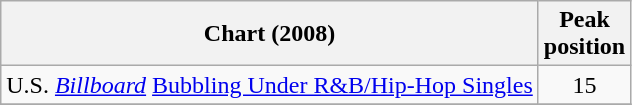<table class="wikitable sortable">
<tr>
<th align="left">Chart (2008)</th>
<th align="left">Peak<br>position</th>
</tr>
<tr>
<td align="left">U.S. <a href='#'><em>Billboard</em></a> <a href='#'>Bubbling Under R&B/Hip-Hop Singles</a></td>
<td align="center">15</td>
</tr>
<tr>
</tr>
</table>
